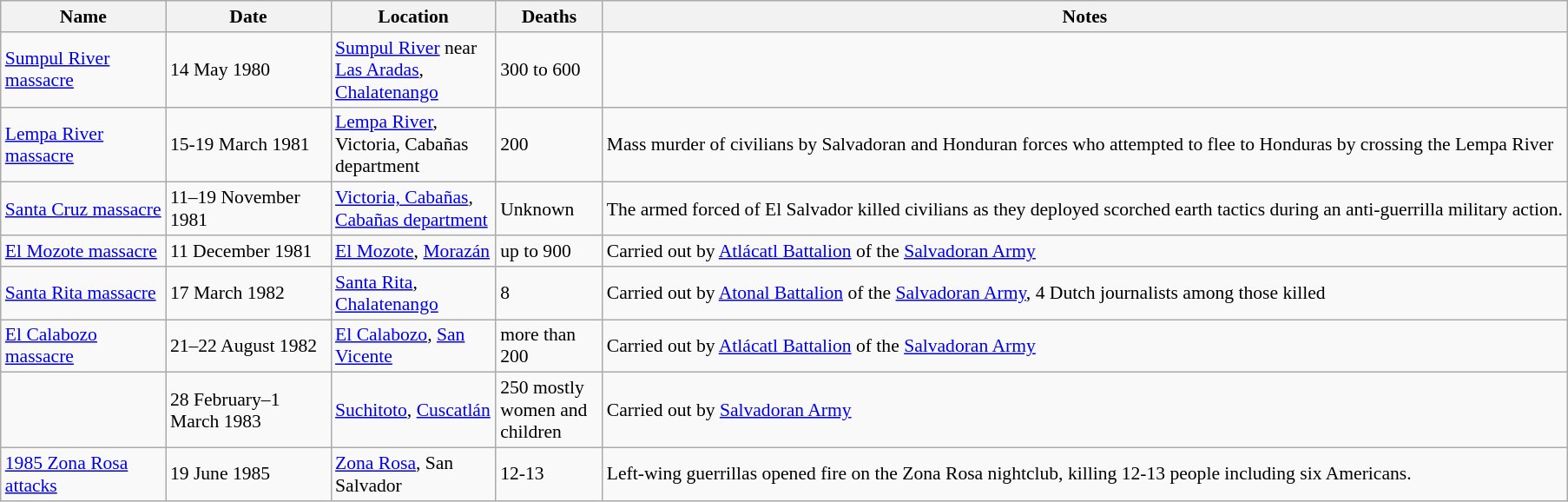<table class="sortable wikitable" style="font-size:90%;">
<tr>
<th style="width:120px;">Name</th>
<th style="width:120px;">Date</th>
<th style="width:120px;">Location</th>
<th style="width:75px;">Deaths</th>
<th class="unsortable">Notes</th>
</tr>
<tr>
<td><a href='#'>Sumpul River massacre</a></td>
<td>14 May 1980</td>
<td><a href='#'>Sumpul River</a> near <a href='#'>Las Aradas</a>, <a href='#'>Chalatenango</a></td>
<td>300 to 600</td>
<td></td>
</tr>
<tr>
<td><a href='#'>Lempa River massacre</a></td>
<td>15-19 March 1981</td>
<td><a href='#'>Lempa River</a>, Victoria, Cabañas department</td>
<td>200</td>
<td>Mass murder of civilians by Salvadoran and Honduran forces who attempted to flee to Honduras by crossing the Lempa River</td>
</tr>
<tr>
<td><a href='#'>Santa Cruz massacre</a></td>
<td>11–19 November 1981</td>
<td><a href='#'>Victoria, Cabañas</a>, <a href='#'>Cabañas department</a></td>
<td>Unknown</td>
<td>The armed forced of El Salvador killed civilians as they deployed scorched earth tactics during an anti-guerrilla military action. </td>
</tr>
<tr>
<td><a href='#'>El Mozote massacre</a></td>
<td>11 December 1981</td>
<td><a href='#'>El Mozote</a>, <a href='#'>Morazán</a></td>
<td>up to 900</td>
<td>Carried out by <a href='#'>Atlácatl Battalion</a> of the <a href='#'>Salvadoran Army</a></td>
</tr>
<tr>
<td><a href='#'>Santa Rita massacre</a></td>
<td>17 March 1982</td>
<td><a href='#'>Santa Rita</a>, <a href='#'>Chalatenango</a></td>
<td>8</td>
<td>Carried out by <a href='#'>Atonal Battalion</a> of the <a href='#'>Salvadoran Army</a>, 4 Dutch journalists among those killed</td>
</tr>
<tr>
<td><a href='#'>El Calabozo massacre</a></td>
<td>21–22 August 1982</td>
<td><a href='#'>El Calabozo</a>, <a href='#'>San Vicente</a></td>
<td>more than 200</td>
<td>Carried out by <a href='#'>Atlácatl Battalion</a> of the <a href='#'>Salvadoran Army</a></td>
</tr>
<tr>
<td></td>
<td>28 February–1 March 1983</td>
<td><a href='#'>Suchitoto</a>, <a href='#'>Cuscatlán</a></td>
<td>250 mostly women and children</td>
<td>Carried out by <a href='#'>Salvadoran Army</a></td>
</tr>
<tr>
<td><a href='#'>1985 Zona Rosa attacks</a></td>
<td>19 June 1985</td>
<td><a href='#'>Zona Rosa</a>, San Salvador</td>
<td>12-13</td>
<td>Left-wing guerrillas opened fire on the Zona Rosa nightclub, killing 12-13 people including six Americans.</td>
</tr>
</table>
